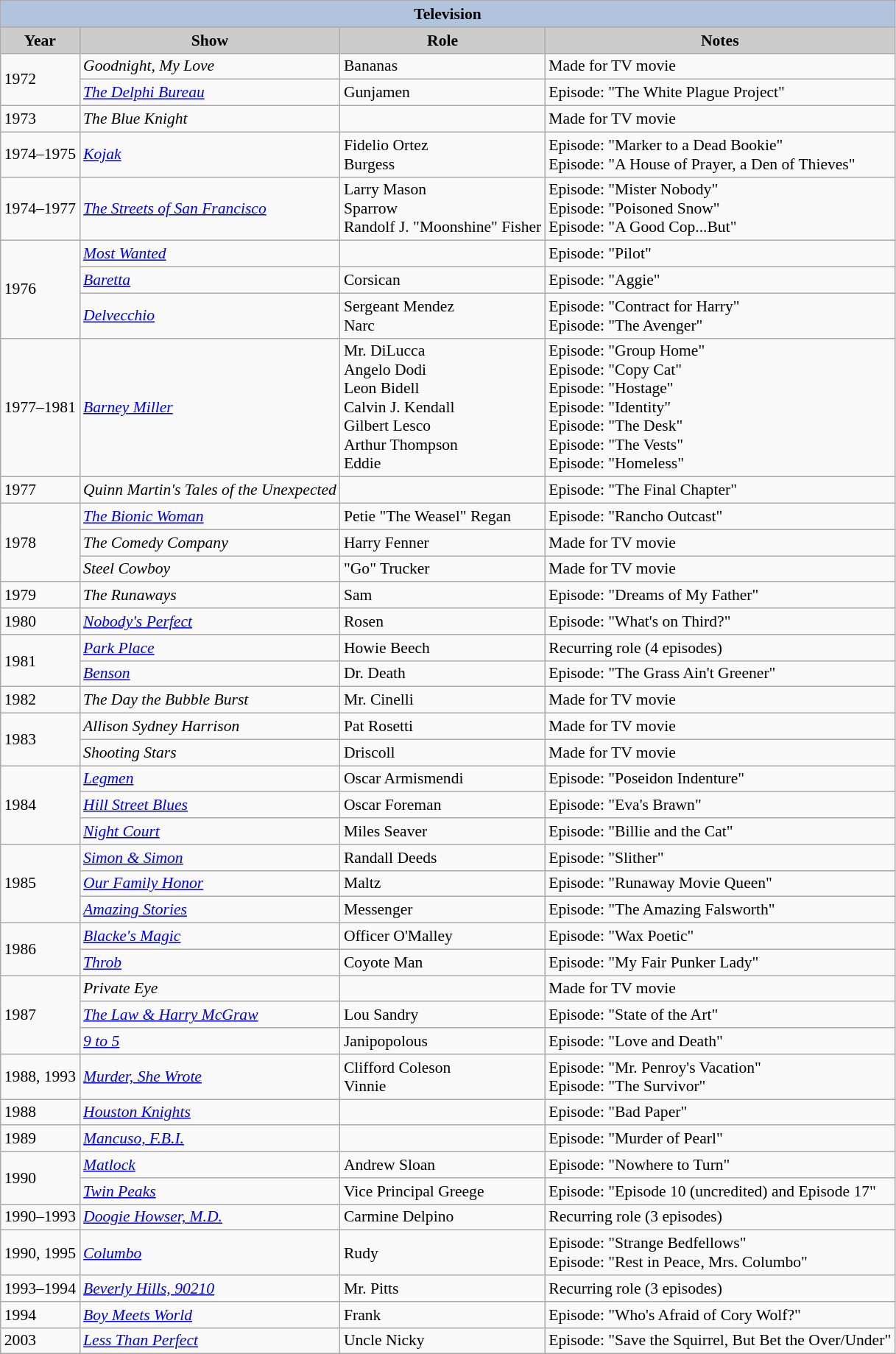<table class="wikitable" style="font-size:90%">
<tr style="text-align:center;">
<th colspan=4 style="background:#B0C4DE;">Television</th>
</tr>
<tr style="text-align:center;">
<th style="background:#ccc;">Year</th>
<th style="background:#ccc;">Show</th>
<th style="background:#ccc;">Role</th>
<th style="background:#ccc;">Notes</th>
</tr>
<tr>
<td rowspan=2>1972</td>
<td><em>Goodnight, My Love</em></td>
<td>Bananas</td>
<td>Made for TV movie</td>
</tr>
<tr>
<td><em><a href='#'>The Delphi Bureau</a></em></td>
<td>Gunjamen</td>
<td>Episode: "The White Plague Project"</td>
</tr>
<tr>
<td>1973</td>
<td><em>The Blue Knight</em></td>
<td></td>
<td>Made for TV movie</td>
</tr>
<tr>
<td>1974–1975</td>
<td><em><a href='#'>Kojak</a></em></td>
<td>Fidelio Ortez<br>Burgess</td>
<td>Episode: "Marker to a Dead Bookie"<br>Episode: "A House of Prayer, a Den of Thieves"</td>
</tr>
<tr>
<td>1974–1977</td>
<td><em><a href='#'>The Streets of San Francisco</a></em></td>
<td>Larry Mason<br>Sparrow<br>Randolf J. "Moonshine" Fisher</td>
<td>Episode: "Mister Nobody"<br>Episode: "Poisoned Snow"<br>Episode: "A Good Cop...But"</td>
</tr>
<tr>
<td rowspan=3>1976</td>
<td><em><a href='#'>Most Wanted</a></em></td>
<td></td>
<td>Episode: "Pilot"</td>
</tr>
<tr>
<td><em><a href='#'>Baretta</a></em></td>
<td>Corsican</td>
<td>Episode: "Aggie"</td>
</tr>
<tr>
<td><em><a href='#'>Delvecchio</a></em></td>
<td>Sergeant Mendez<br>Narc</td>
<td>Episode: "Contract for Harry"<br>Episode: "The Avenger"</td>
</tr>
<tr>
<td>1977–1981</td>
<td><em><a href='#'>Barney Miller</a></em></td>
<td>Mr. DiLucca<br>Angelo Dodi<br>Leon Bidell<br>Calvin J. Kendall<br>Gilbert Lesco<br>Arthur Thompson<br>Eddie</td>
<td>Episode: "Group Home"<br>Episode: "Copy Cat"<br>Episode: "Hostage"<br>Episode: "Identity"<br>Episode: "The Desk"<br>Episode: "The Vests"<br>Episode: "Homeless"</td>
</tr>
<tr>
<td>1977</td>
<td><em>Quinn Martin's Tales of the Unexpected</em></td>
<td></td>
<td>Episode: "The Final Chapter"</td>
</tr>
<tr>
<td rowspan=3>1978</td>
<td><em><a href='#'>The Bionic Woman</a></em></td>
<td>Petie "The Weasel" Regan</td>
<td>Episode: "Rancho Outcast"</td>
</tr>
<tr>
<td><em>The Comedy Company</em></td>
<td>Harry Fenner</td>
<td>Made for TV movie</td>
</tr>
<tr>
<td><em>Steel Cowboy</em></td>
<td>"Go" Trucker</td>
<td>Made for TV movie</td>
</tr>
<tr>
<td>1979</td>
<td><em>The Runaways</em></td>
<td>Sam</td>
<td>Episode: "Dreams of My Father"</td>
</tr>
<tr>
<td>1980</td>
<td><em><a href='#'>Nobody's Perfect</a></em></td>
<td>Rosen</td>
<td>Episode: "What's on Third?"</td>
</tr>
<tr>
<td rowspan=2>1981</td>
<td><em><a href='#'>Park Place</a></em></td>
<td>Howie Beech</td>
<td>Recurring role (4 episodes)</td>
</tr>
<tr>
<td><em><a href='#'>Benson</a></em></td>
<td>Dr. Death</td>
<td>Episode: "The Grass Ain't Greener"</td>
</tr>
<tr>
<td>1982</td>
<td><em>The Day the Bubble Burst</em></td>
<td>Mr. Cinelli</td>
<td>Made for TV movie</td>
</tr>
<tr>
<td rowspan=2>1983</td>
<td><em>Allison Sydney Harrison</em></td>
<td>Pat Rosetti</td>
<td>Made for TV movie</td>
</tr>
<tr>
<td><em>Shooting Stars</em></td>
<td>Driscoll</td>
<td>Made for TV movie</td>
</tr>
<tr>
<td rowspan=3>1984</td>
<td><em><a href='#'>Legmen</a></em></td>
<td>Oscar Armismendi</td>
<td>Episode: "Poseidon Indenture"</td>
</tr>
<tr>
<td><em><a href='#'>Hill Street Blues</a></em></td>
<td>Oscar Foreman</td>
<td>Episode: "Eva's Brawn"</td>
</tr>
<tr>
<td><em><a href='#'>Night Court</a></em></td>
<td>Miles Seaver</td>
<td>Episode: "Billie and the Cat"</td>
</tr>
<tr>
<td rowspan=3>1985</td>
<td><em><a href='#'>Simon & Simon</a></em></td>
<td>Randall Deeds</td>
<td>Episode: "Slither"</td>
</tr>
<tr>
<td><em><a href='#'>Our Family Honor</a></em></td>
<td>Maltz</td>
<td>Episode: "Runaway Movie Queen"</td>
</tr>
<tr>
<td><em><a href='#'>Amazing Stories</a></em></td>
<td>Messenger</td>
<td>Episode: "The Amazing Falsworth"</td>
</tr>
<tr>
<td rowspan=2>1986</td>
<td><em><a href='#'>Blacke's Magic</a></em></td>
<td>Officer O'Malley</td>
<td>Episode: "Wax Poetic"</td>
</tr>
<tr>
<td><em><a href='#'>Throb</a></em></td>
<td>Coyote Man</td>
<td>Episode: "My Fair Punker Lady"</td>
</tr>
<tr>
<td rowspan=3>1987</td>
<td><em>Private Eye</em></td>
<td></td>
<td>Made for TV movie</td>
</tr>
<tr>
<td><em><a href='#'>The Law & Harry McGraw</a></em></td>
<td>Lou Sandry</td>
<td>Episode: "State of the Art"</td>
</tr>
<tr>
<td><em><a href='#'>9 to 5</a></em></td>
<td>Janipopolous</td>
<td>Episode: "Love and Death"</td>
</tr>
<tr>
<td>1988, 1993</td>
<td><em><a href='#'>Murder, She Wrote</a></em></td>
<td>Clifford Coleson<br>Vinnie</td>
<td>Episode: "Mr. Penroy's Vacation"<br>Episode: "The Survivor"</td>
</tr>
<tr>
<td>1988</td>
<td><em><a href='#'>Houston Knights</a></em></td>
<td></td>
<td>Episode: "Bad Paper"</td>
</tr>
<tr>
<td>1989</td>
<td><em><a href='#'>Mancuso, F.B.I.</a></em></td>
<td></td>
<td>Episode: "Murder of Pearl"</td>
</tr>
<tr>
<td rowspan=2>1990</td>
<td><em><a href='#'>Matlock</a></em></td>
<td>Andrew Sloan</td>
<td>Episode: "Nowhere to Turn"</td>
</tr>
<tr>
<td><em><a href='#'>Twin Peaks</a></em></td>
<td>Vice Principal Greege</td>
<td>Episode: "Episode 10 (uncredited) and Episode 17"</td>
</tr>
<tr>
<td>1990–1993</td>
<td><em><a href='#'>Doogie Howser, M.D.</a></em></td>
<td>Carmine Delpino</td>
<td>Recurring role (3 episodes)</td>
</tr>
<tr>
<td>1990, 1995</td>
<td><em><a href='#'>Columbo</a></em></td>
<td>Rudy</td>
<td>Episode: "Strange Bedfellows"<br>Episode: "Rest in Peace, Mrs. Columbo"</td>
</tr>
<tr>
<td>1993–1994</td>
<td><em><a href='#'>Beverly Hills, 90210</a></em></td>
<td>Mr. Pitts</td>
<td>Recurring role (3 episodes)</td>
</tr>
<tr>
<td>1994</td>
<td><em><a href='#'>Boy Meets World</a></em></td>
<td>Frank</td>
<td>Episode: "Who's Afraid of Cory Wolf?"</td>
</tr>
<tr>
<td>2003</td>
<td><em><a href='#'>Less Than Perfect</a></em></td>
<td>Uncle Nicky</td>
<td>Episode: "Save the Squirrel, But Bet the Over/Under"</td>
</tr>
</table>
